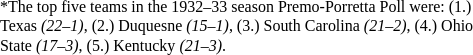<table cellspacing="0" style="width: 330px; background: ;">
<tr>
<td style="font-size: 8pt; padding: 5pt; line-height: 1.25em; color: black;">*The top five teams in the 1932–33 season Premo-Porretta Poll were: (1.) Texas <em>(22–1)</em>, (2.) Duquesne <em>(15–1)</em>, (3.) South Carolina <em>(21–2)</em>, (4.) Ohio State <em>(17–3)</em>, (5.) Kentucky <em>(21–3)</em>.</td>
</tr>
</table>
